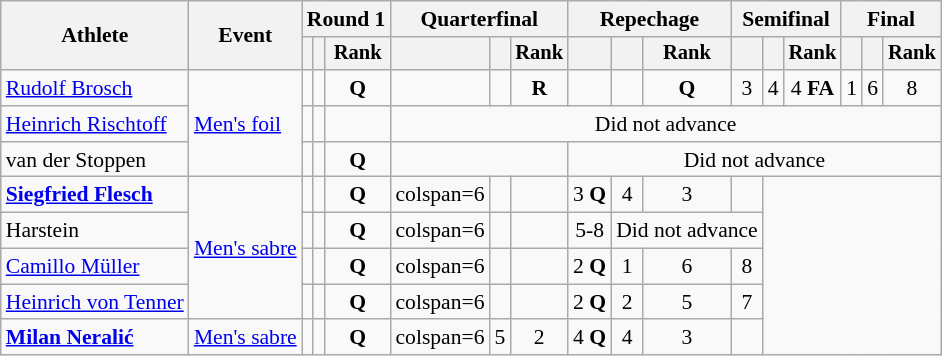<table class="wikitable" style="font-size:90%">
<tr>
<th rowspan="2">Athlete</th>
<th rowspan="2">Event</th>
<th colspan="3">Round 1</th>
<th colspan="3">Quarterfinal</th>
<th colspan="3">Repechage</th>
<th colspan="3">Semifinal</th>
<th colspan="3">Final</th>
</tr>
<tr style="font-size:95%">
<th></th>
<th></th>
<th>Rank</th>
<th></th>
<th></th>
<th>Rank</th>
<th></th>
<th></th>
<th>Rank</th>
<th></th>
<th></th>
<th>Rank</th>
<th></th>
<th></th>
<th>Rank</th>
</tr>
<tr align=center>
<td align=left><a href='#'>Rudolf Brosch</a></td>
<td align=left rowspan=3><a href='#'>Men's foil</a></td>
<td></td>
<td></td>
<td><strong>Q</strong></td>
<td></td>
<td></td>
<td><strong>R</strong></td>
<td></td>
<td></td>
<td><strong>Q</strong></td>
<td>3</td>
<td>4</td>
<td>4 <strong>FA</strong></td>
<td>1</td>
<td>6</td>
<td>8</td>
</tr>
<tr align=center>
<td align=left><a href='#'>Heinrich Rischtoff</a></td>
<td></td>
<td></td>
<td></td>
<td colspan=12>Did not advance</td>
</tr>
<tr align=center>
<td align=left>van der Stoppen</td>
<td></td>
<td></td>
<td><strong>Q</strong></td>
<td colspan=3></td>
<td colspan=9>Did not advance</td>
</tr>
<tr align=center>
<td align=left><strong><a href='#'>Siegfried Flesch</a></strong></td>
<td align=left rowspan=4><a href='#'>Men's sabre</a></td>
<td></td>
<td></td>
<td><strong>Q</strong></td>
<td>colspan=6 </td>
<td></td>
<td></td>
<td>3 <strong>Q</strong></td>
<td>4</td>
<td>3</td>
<td></td>
</tr>
<tr align=center>
<td align=left>Harstein</td>
<td></td>
<td></td>
<td><strong>Q</strong></td>
<td>colspan=6 </td>
<td></td>
<td></td>
<td>5-8</td>
<td colspan=3>Did not advance</td>
</tr>
<tr align=center>
<td align=left><a href='#'>Camillo Müller</a></td>
<td></td>
<td></td>
<td><strong>Q</strong></td>
<td>colspan=6 </td>
<td></td>
<td></td>
<td>2 <strong>Q</strong></td>
<td>1</td>
<td>6</td>
<td>8</td>
</tr>
<tr align=center>
<td align=left><a href='#'>Heinrich von Tenner</a></td>
<td></td>
<td></td>
<td><strong>Q</strong></td>
<td>colspan=6 </td>
<td></td>
<td></td>
<td>2 <strong>Q</strong></td>
<td>2</td>
<td>5</td>
<td>7</td>
</tr>
<tr align=center>
<td align=left><strong><a href='#'>Milan Neralić</a></strong></td>
<td align=left><a href='#'>Men's sabre</a></td>
<td></td>
<td></td>
<td><strong>Q</strong></td>
<td>colspan=6 </td>
<td>5</td>
<td>2</td>
<td>4 <strong>Q</strong></td>
<td>4</td>
<td>3</td>
<td></td>
</tr>
</table>
